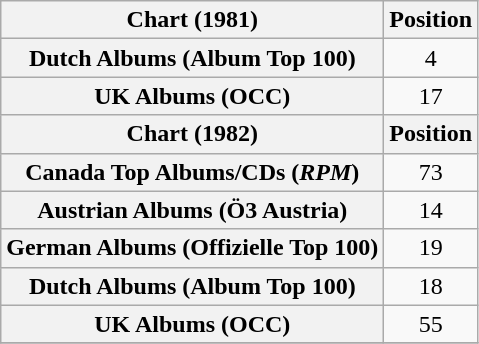<table class="wikitable sortable plainrowheaders" style="text-align:center">
<tr>
<th scope="col">Chart (1981)</th>
<th scope="col">Position</th>
</tr>
<tr>
<th scope="row">Dutch Albums (Album Top 100)</th>
<td>4</td>
</tr>
<tr>
<th scope="row">UK Albums (OCC)</th>
<td>17</td>
</tr>
<tr>
<th scope="col">Chart (1982)</th>
<th scope="col">Position</th>
</tr>
<tr>
<th scope="row">Canada Top Albums/CDs (<em>RPM</em>)</th>
<td>73</td>
</tr>
<tr>
<th scope="row">Austrian Albums (Ö3 Austria)</th>
<td>14</td>
</tr>
<tr>
<th scope="row">German Albums (Offizielle Top 100)</th>
<td>19</td>
</tr>
<tr>
<th scope="row">Dutch Albums (Album Top 100)</th>
<td>18</td>
</tr>
<tr>
<th scope="row">UK Albums (OCC)</th>
<td>55</td>
</tr>
<tr>
</tr>
</table>
